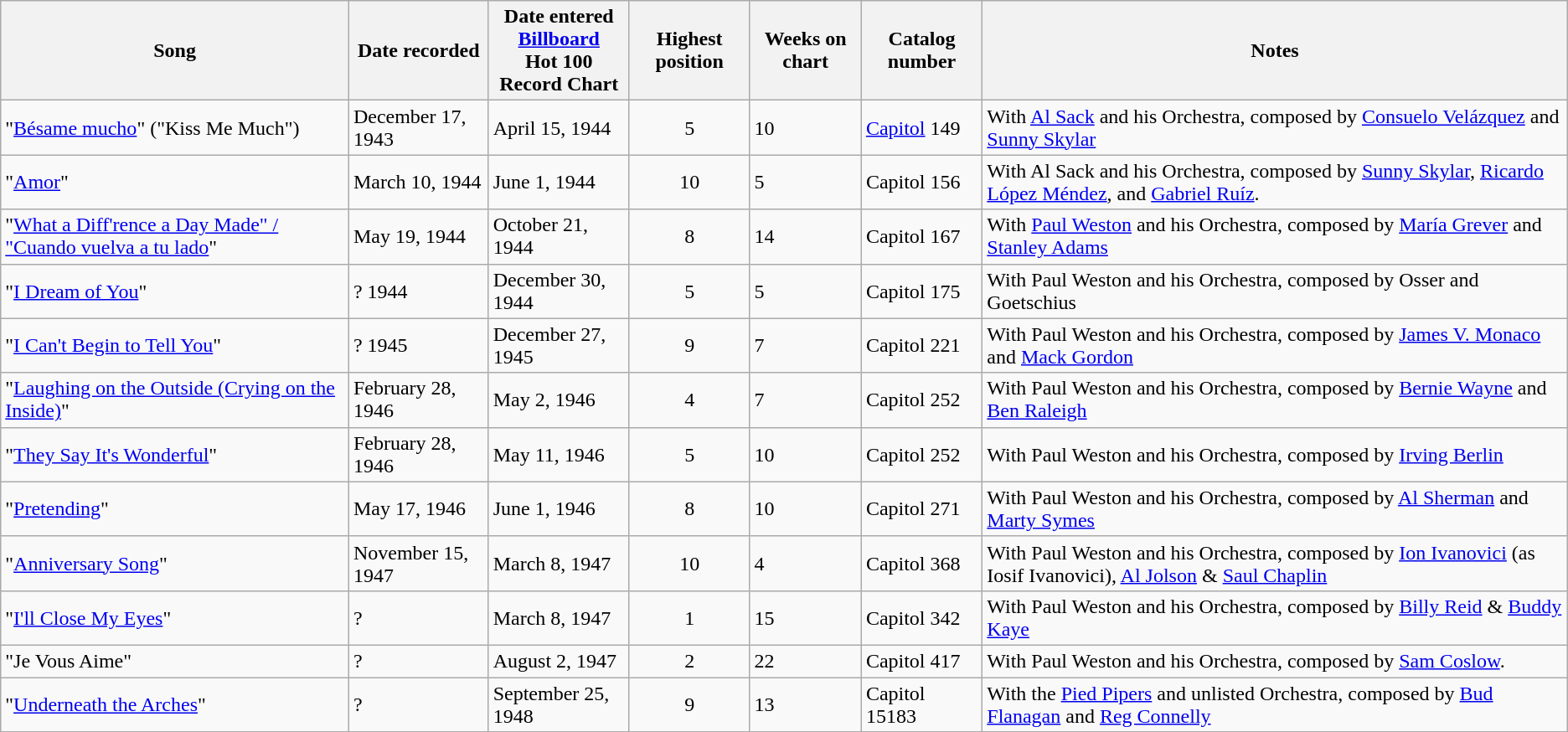<table class="wikitable">
<tr>
<th>Song</th>
<th>Date recorded</th>
<th>Date entered<br><a href='#'>Billboard</a>
<br>Hot 100
<br>Record Chart</th>
<th>Highest position</th>
<th>Weeks on chart</th>
<th>Catalog number</th>
<th>Notes</th>
</tr>
<tr>
<td>"<a href='#'>Bésame mucho</a>" ("Kiss Me Much")</td>
<td>December 17, 1943</td>
<td>April 15, 1944</td>
<td style="text-align:center;">5</td>
<td>10</td>
<td><a href='#'>Capitol</a> 149</td>
<td>With <a href='#'>Al Sack</a> and his Orchestra, composed by <a href='#'>Consuelo Velázquez</a> and <a href='#'>Sunny Skylar</a></td>
</tr>
<tr>
<td>"<a href='#'>Amor</a>"</td>
<td>March 10, 1944</td>
<td>June 1, 1944</td>
<td style="text-align:center;">10</td>
<td>5</td>
<td>Capitol 156</td>
<td>With Al Sack and his Orchestra, composed by <a href='#'>Sunny Skylar</a>, <a href='#'>Ricardo López Méndez</a>, and <a href='#'>Gabriel Ruíz</a>.</td>
</tr>
<tr>
<td>"<a href='#'>What a Diff'rence a Day Made" / "Cuando vuelva a tu lado</a>"</td>
<td>May 19, 1944</td>
<td>October 21, 1944</td>
<td style="text-align:center;">8</td>
<td>14</td>
<td>Capitol 167</td>
<td>With <a href='#'>Paul Weston</a> and his Orchestra, composed by <a href='#'>María Grever</a> and <a href='#'>Stanley Adams</a></td>
</tr>
<tr>
<td>"<a href='#'>I Dream of You</a>"</td>
<td>? 1944</td>
<td>December 30, 1944</td>
<td style="text-align:center;">5</td>
<td>5</td>
<td>Capitol 175</td>
<td>With Paul Weston and his Orchestra, composed by Osser and Goetschius</td>
</tr>
<tr>
<td>"<a href='#'>I Can't Begin to Tell You</a>"</td>
<td>? 1945</td>
<td>December 27, 1945</td>
<td style="text-align:center;">9</td>
<td>7</td>
<td>Capitol 221</td>
<td>With Paul Weston and his Orchestra, composed by <a href='#'>James V. Monaco</a> and <a href='#'>Mack Gordon</a></td>
</tr>
<tr>
<td>"<a href='#'>Laughing on the Outside (Crying on the Inside)</a>"</td>
<td>February 28, 1946</td>
<td>May 2, 1946</td>
<td style="text-align:center;">4</td>
<td>7</td>
<td>Capitol 252</td>
<td>With Paul Weston and his Orchestra, composed by <a href='#'>Bernie Wayne</a> and <a href='#'>Ben Raleigh</a></td>
</tr>
<tr>
<td>"<a href='#'>They Say It's Wonderful</a>"</td>
<td>February 28, 1946</td>
<td>May 11, 1946</td>
<td style="text-align:center;">5</td>
<td>10</td>
<td>Capitol 252</td>
<td>With Paul Weston and his Orchestra, composed by <a href='#'>Irving Berlin</a></td>
</tr>
<tr>
<td>"<a href='#'>Pretending</a>"</td>
<td>May 17, 1946</td>
<td>June 1, 1946</td>
<td style="text-align:center;">8</td>
<td>10</td>
<td>Capitol 271</td>
<td>With Paul Weston and his Orchestra, composed by <a href='#'>Al Sherman</a> and <a href='#'>Marty Symes</a></td>
</tr>
<tr>
<td>"<a href='#'>Anniversary Song</a>"</td>
<td>November 15, 1947</td>
<td>March 8, 1947</td>
<td style="text-align:center;">10</td>
<td>4</td>
<td>Capitol 368</td>
<td>With Paul Weston and his Orchestra, composed by <a href='#'>Ion Ivanovici</a> (as Iosif Ivanovici), <a href='#'>Al Jolson</a> & <a href='#'>Saul Chaplin</a></td>
</tr>
<tr>
<td>"<a href='#'>I'll Close My Eyes</a>"</td>
<td>?</td>
<td>March 8, 1947</td>
<td style="text-align:center;">1</td>
<td>15</td>
<td>Capitol 342</td>
<td>With Paul Weston and his Orchestra, composed by <a href='#'>Billy Reid</a> & <a href='#'>Buddy Kaye</a></td>
</tr>
<tr>
<td>"Je Vous Aime"</td>
<td>?</td>
<td>August 2, 1947</td>
<td style="text-align:center;">2</td>
<td>22</td>
<td>Capitol 417</td>
<td>With Paul Weston and his Orchestra, composed by <a href='#'>Sam Coslow</a>.</td>
</tr>
<tr>
<td>"<a href='#'>Underneath the Arches</a>"</td>
<td>?</td>
<td>September 25, 1948</td>
<td style="text-align:center;">9</td>
<td>13</td>
<td>Capitol 15183</td>
<td>With the <a href='#'>Pied Pipers</a> and unlisted Orchestra, composed by <a href='#'>Bud Flanagan</a> and <a href='#'>Reg Connelly</a></td>
</tr>
</table>
